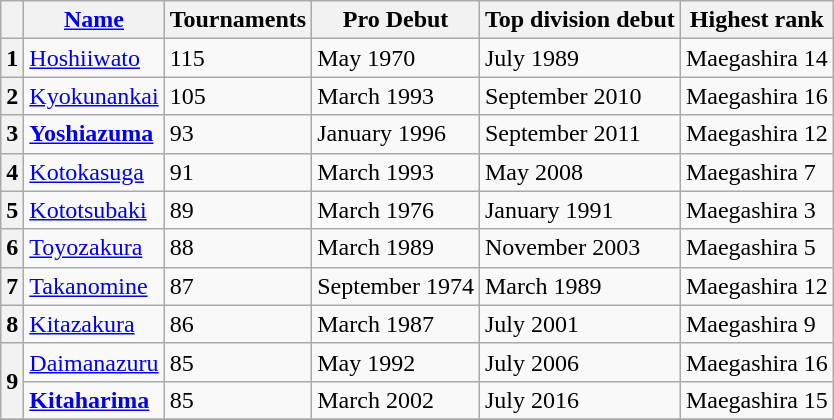<table class="wikitable sortable">
<tr>
<th></th>
<th><a href='#'>Name</a></th>
<th>Tournaments</th>
<th>Pro Debut</th>
<th>Top division debut</th>
<th>Highest rank</th>
</tr>
<tr>
<th>1</th>
<td><a href='#'>Hoshiiwato</a></td>
<td>115</td>
<td>May 1970</td>
<td>July 1989</td>
<td>Maegashira 14</td>
</tr>
<tr>
<th>2</th>
<td><a href='#'>Kyokunankai</a></td>
<td>105</td>
<td>March 1993</td>
<td>September 2010</td>
<td>Maegashira 16</td>
</tr>
<tr>
<th>3</th>
<td><strong><a href='#'>Yoshiazuma</a></strong></td>
<td>93</td>
<td>January 1996</td>
<td>September 2011</td>
<td>Maegashira 12</td>
</tr>
<tr>
<th>4</th>
<td><a href='#'>Kotokasuga</a></td>
<td>91</td>
<td>March 1993</td>
<td>May 2008</td>
<td>Maegashira 7</td>
</tr>
<tr>
<th>5</th>
<td><a href='#'>Kototsubaki</a></td>
<td>89</td>
<td>March 1976</td>
<td>January 1991</td>
<td>Maegashira 3</td>
</tr>
<tr>
<th>6</th>
<td><a href='#'>Toyozakura</a></td>
<td>88</td>
<td>March 1989</td>
<td>November 2003</td>
<td>Maegashira 5</td>
</tr>
<tr>
<th>7</th>
<td><a href='#'>Takanomine</a></td>
<td>87</td>
<td>September 1974</td>
<td>March 1989</td>
<td>Maegashira 12</td>
</tr>
<tr>
<th>8</th>
<td><a href='#'>Kitazakura</a></td>
<td>86</td>
<td>March 1987</td>
<td>July 2001</td>
<td>Maegashira 9</td>
</tr>
<tr>
<th rowspan=2>9</th>
<td><a href='#'>Daimanazuru</a></td>
<td>85</td>
<td>May 1992</td>
<td>July 2006</td>
<td>Maegashira 16</td>
</tr>
<tr>
<td><strong><a href='#'>Kitaharima</a></strong></td>
<td>85</td>
<td>March 2002</td>
<td>July 2016</td>
<td>Maegashira 15</td>
</tr>
<tr>
</tr>
</table>
